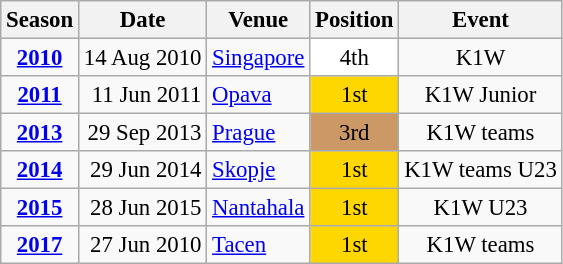<table class="wikitable" style="text-align:center; font-size:95%;">
<tr>
<th>Season</th>
<th>Date</th>
<th>Venue</th>
<th>Position</th>
<th>Event</th>
</tr>
<tr>
<td><strong><a href='#'>2010</a></strong></td>
<td align=right>14 Aug 2010</td>
<td align=left><a href='#'>Singapore</a></td>
<td bgcolor=white>4th</td>
<td>K1W</td>
</tr>
<tr>
<td><strong><a href='#'>2011</a></strong></td>
<td align=right>11 Jun 2011</td>
<td align=left><a href='#'>Opava</a></td>
<td bgcolor=gold>1st</td>
<td>K1W Junior</td>
</tr>
<tr>
<td><strong><a href='#'>2013</a></strong></td>
<td align=right>29 Sep 2013</td>
<td align=left><a href='#'>Prague</a></td>
<td bgcolor=cc9966>3rd</td>
<td>K1W teams</td>
</tr>
<tr>
<td><strong><a href='#'>2014</a></strong></td>
<td align=right>29 Jun 2014</td>
<td align=left><a href='#'>Skopje</a></td>
<td bgcolor=gold>1st</td>
<td>K1W teams U23</td>
</tr>
<tr>
<td><strong><a href='#'>2015</a></strong></td>
<td align=right>28 Jun 2015</td>
<td align=left><a href='#'>Nantahala</a></td>
<td bgcolor=gold>1st</td>
<td>K1W U23</td>
</tr>
<tr>
<td><strong><a href='#'>2017</a></strong></td>
<td align=right>27 Jun 2010</td>
<td align=left><a href='#'>Tacen</a></td>
<td bgcolor=gold>1st</td>
<td>K1W teams</td>
</tr>
</table>
